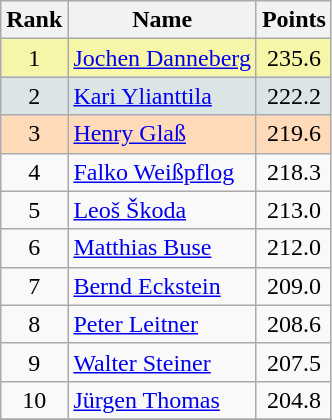<table class="wikitable sortable">
<tr>
<th align=Center>Rank</th>
<th>Name</th>
<th>Points</th>
</tr>
<tr style="background:#F7F6A8">
<td align=center>1</td>
<td> <a href='#'>Jochen Danneberg</a></td>
<td align=center>235.6</td>
</tr>
<tr style="background: #DCE5E5;">
<td align=center>2</td>
<td> <a href='#'>Kari Ylianttila</a></td>
<td align=center>222.2</td>
</tr>
<tr style="background: #FFDAB9;">
<td align=center>3</td>
<td> <a href='#'>Henry Glaß</a></td>
<td align=center>219.6</td>
</tr>
<tr>
<td align=center>4</td>
<td> <a href='#'>Falko Weißpflog</a></td>
<td align=center>218.3</td>
</tr>
<tr>
<td align=center>5</td>
<td> <a href='#'>Leoš Škoda</a></td>
<td align=center>213.0</td>
</tr>
<tr>
<td align=center>6</td>
<td> <a href='#'>Matthias Buse</a></td>
<td align=center>212.0</td>
</tr>
<tr>
<td align=center>7</td>
<td> <a href='#'>Bernd Eckstein</a></td>
<td align=center>209.0</td>
</tr>
<tr>
<td align=center>8</td>
<td> <a href='#'>Peter Leitner</a></td>
<td align=center>208.6</td>
</tr>
<tr>
<td align=center>9</td>
<td> <a href='#'>Walter Steiner</a></td>
<td align=center>207.5</td>
</tr>
<tr>
<td align=center>10</td>
<td> <a href='#'>Jürgen Thomas</a></td>
<td align=center>204.8</td>
</tr>
<tr>
</tr>
</table>
